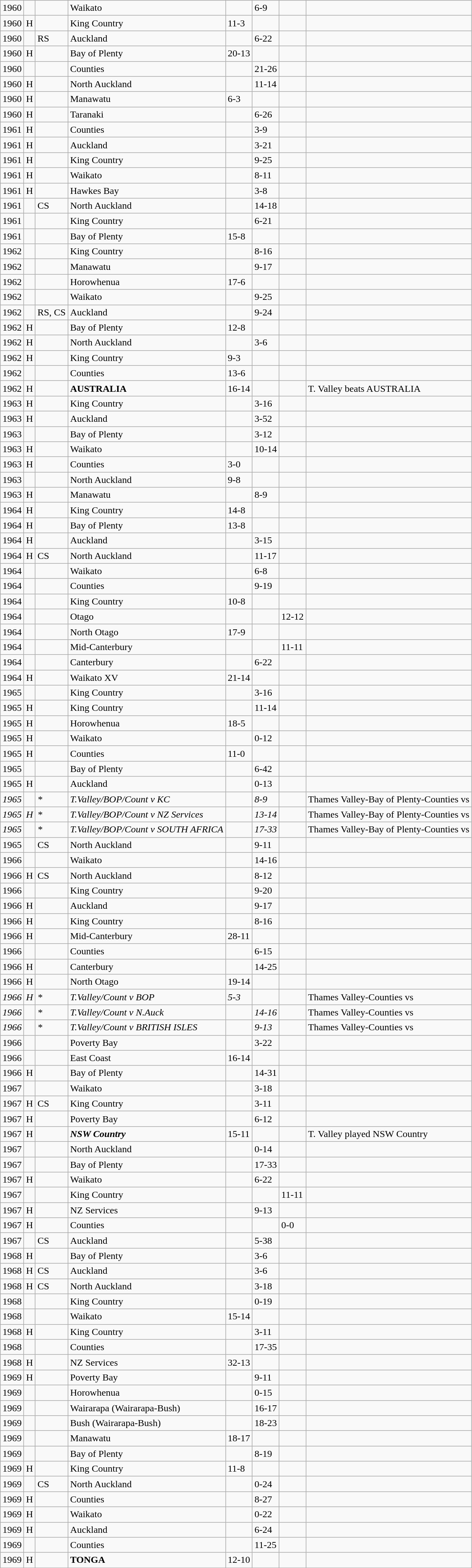<table class="wikitable">
<tr>
<td>1960</td>
<td></td>
<td></td>
<td>Waikato</td>
<td></td>
<td>6-9</td>
<td></td>
<td></td>
</tr>
<tr>
<td>1960</td>
<td>H</td>
<td></td>
<td>King Country</td>
<td>11-3</td>
<td></td>
<td></td>
<td></td>
</tr>
<tr>
<td>1960</td>
<td></td>
<td>RS</td>
<td>Auckland</td>
<td></td>
<td>6-22</td>
<td></td>
<td></td>
</tr>
<tr>
<td>1960</td>
<td>H</td>
<td></td>
<td>Bay of Plenty</td>
<td>20-13</td>
<td></td>
<td></td>
<td></td>
</tr>
<tr>
<td>1960</td>
<td></td>
<td></td>
<td>Counties</td>
<td></td>
<td>21-26</td>
<td></td>
<td></td>
</tr>
<tr>
<td>1960</td>
<td>H</td>
<td></td>
<td>North Auckland</td>
<td></td>
<td>11-14</td>
<td></td>
<td></td>
</tr>
<tr>
<td>1960</td>
<td>H</td>
<td></td>
<td>Manawatu</td>
<td>6-3</td>
<td></td>
<td></td>
<td></td>
</tr>
<tr>
<td>1960</td>
<td>H</td>
<td></td>
<td>Taranaki</td>
<td></td>
<td>6-26</td>
<td></td>
<td></td>
</tr>
<tr>
<td>1961</td>
<td>H</td>
<td></td>
<td>Counties</td>
<td></td>
<td>3-9</td>
<td></td>
<td></td>
</tr>
<tr>
<td>1961</td>
<td>H</td>
<td></td>
<td>Auckland</td>
<td></td>
<td>3-21</td>
<td></td>
<td></td>
</tr>
<tr>
<td>1961</td>
<td>H</td>
<td></td>
<td>King Country</td>
<td></td>
<td>9-25</td>
<td></td>
<td></td>
</tr>
<tr>
<td>1961</td>
<td>H</td>
<td></td>
<td>Waikato</td>
<td></td>
<td>8-11</td>
<td></td>
<td></td>
</tr>
<tr>
<td>1961</td>
<td>H</td>
<td></td>
<td>Hawkes Bay</td>
<td></td>
<td>3-8</td>
<td></td>
<td></td>
</tr>
<tr>
<td>1961</td>
<td></td>
<td>CS</td>
<td>North Auckland</td>
<td></td>
<td>14-18</td>
<td></td>
<td></td>
</tr>
<tr>
<td>1961</td>
<td></td>
<td></td>
<td>King Country</td>
<td></td>
<td>6-21</td>
<td></td>
<td></td>
</tr>
<tr>
<td>1961</td>
<td></td>
<td></td>
<td>Bay of Plenty</td>
<td>15-8</td>
<td></td>
<td></td>
<td></td>
</tr>
<tr>
<td>1962</td>
<td></td>
<td></td>
<td>King Country</td>
<td></td>
<td>8-16</td>
<td></td>
<td></td>
</tr>
<tr>
<td>1962</td>
<td></td>
<td></td>
<td>Manawatu</td>
<td></td>
<td>9-17</td>
<td></td>
<td></td>
</tr>
<tr>
<td>1962</td>
<td></td>
<td></td>
<td>Horowhenua</td>
<td>17-6</td>
<td></td>
<td></td>
<td></td>
</tr>
<tr>
<td>1962</td>
<td></td>
<td></td>
<td>Waikato</td>
<td></td>
<td>9-25</td>
<td></td>
<td></td>
</tr>
<tr>
<td>1962</td>
<td></td>
<td>RS, CS</td>
<td>Auckland</td>
<td></td>
<td>9-24</td>
<td></td>
<td></td>
</tr>
<tr>
<td>1962</td>
<td>H</td>
<td></td>
<td>Bay of Plenty</td>
<td>12-8</td>
<td></td>
<td></td>
<td></td>
</tr>
<tr>
<td>1962</td>
<td>H</td>
<td></td>
<td>North Auckland</td>
<td></td>
<td>3-6</td>
<td></td>
<td></td>
</tr>
<tr>
<td>1962</td>
<td>H</td>
<td></td>
<td>King Country</td>
<td>9-3</td>
<td></td>
<td></td>
<td></td>
</tr>
<tr>
<td>1962</td>
<td></td>
<td></td>
<td>Counties</td>
<td>13-6</td>
<td></td>
<td></td>
<td></td>
</tr>
<tr>
<td>1962</td>
<td>H</td>
<td></td>
<td><strong>AUSTRALIA</strong></td>
<td>16-14</td>
<td></td>
<td></td>
<td>T. Valley beats AUSTRALIA</td>
</tr>
<tr>
<td>1963</td>
<td>H</td>
<td></td>
<td>King Country</td>
<td></td>
<td>3-16</td>
<td></td>
<td></td>
</tr>
<tr>
<td>1963</td>
<td>H</td>
<td></td>
<td>Auckland</td>
<td></td>
<td>3-52</td>
<td></td>
<td></td>
</tr>
<tr>
<td>1963</td>
<td></td>
<td></td>
<td>Bay of Plenty</td>
<td></td>
<td>3-12</td>
<td></td>
<td></td>
</tr>
<tr>
<td>1963</td>
<td>H</td>
<td></td>
<td>Waikato</td>
<td></td>
<td>10-14</td>
<td></td>
<td></td>
</tr>
<tr>
<td>1963</td>
<td>H</td>
<td></td>
<td>Counties</td>
<td>3-0</td>
<td></td>
<td></td>
<td></td>
</tr>
<tr>
<td>1963</td>
<td></td>
<td></td>
<td>North Auckland</td>
<td>9-8</td>
<td></td>
<td></td>
<td></td>
</tr>
<tr>
<td>1963</td>
<td>H</td>
<td></td>
<td>Manawatu</td>
<td></td>
<td>8-9</td>
<td></td>
<td></td>
</tr>
<tr>
<td>1964</td>
<td>H</td>
<td></td>
<td>King Country</td>
<td>14-8</td>
<td></td>
<td></td>
<td></td>
</tr>
<tr>
<td>1964</td>
<td>H</td>
<td></td>
<td>Bay of Plenty</td>
<td>13-8</td>
<td></td>
<td></td>
<td></td>
</tr>
<tr>
<td>1964</td>
<td>H</td>
<td></td>
<td>Auckland</td>
<td></td>
<td>3-15</td>
<td></td>
<td></td>
</tr>
<tr>
<td>1964</td>
<td>H</td>
<td>CS</td>
<td>North Auckland</td>
<td></td>
<td>11-17</td>
<td></td>
<td></td>
</tr>
<tr>
<td>1964</td>
<td></td>
<td></td>
<td>Waikato</td>
<td></td>
<td>6-8</td>
<td></td>
<td></td>
</tr>
<tr>
<td>1964</td>
<td></td>
<td></td>
<td>Counties</td>
<td></td>
<td>9-19</td>
<td></td>
<td></td>
</tr>
<tr>
<td>1964</td>
<td></td>
<td></td>
<td>King Country</td>
<td>10-8</td>
<td></td>
<td></td>
<td></td>
</tr>
<tr>
<td>1964</td>
<td></td>
<td></td>
<td>Otago</td>
<td></td>
<td></td>
<td>12-12</td>
<td></td>
</tr>
<tr>
<td>1964</td>
<td></td>
<td></td>
<td>North Otago</td>
<td>17-9</td>
<td></td>
<td></td>
<td></td>
</tr>
<tr>
<td>1964</td>
<td></td>
<td></td>
<td>Mid-Canterbury</td>
<td></td>
<td></td>
<td>11-11</td>
<td></td>
</tr>
<tr>
<td>1964</td>
<td></td>
<td></td>
<td>Canterbury</td>
<td></td>
<td>6-22</td>
<td></td>
<td></td>
</tr>
<tr>
<td>1964</td>
<td>H</td>
<td></td>
<td>Waikato XV</td>
<td>21-14</td>
<td></td>
<td></td>
<td></td>
</tr>
<tr>
<td>1965</td>
<td></td>
<td></td>
<td>King Country</td>
<td></td>
<td>3-16</td>
<td></td>
<td></td>
</tr>
<tr>
<td>1965</td>
<td>H</td>
<td></td>
<td>King Country</td>
<td></td>
<td>11-14</td>
<td></td>
<td></td>
</tr>
<tr>
<td>1965</td>
<td>H</td>
<td></td>
<td>Horowhenua</td>
<td>18-5</td>
<td></td>
<td></td>
<td></td>
</tr>
<tr>
<td>1965</td>
<td>H</td>
<td></td>
<td>Waikato</td>
<td></td>
<td>0-12</td>
<td></td>
<td></td>
</tr>
<tr>
<td>1965</td>
<td>H</td>
<td></td>
<td>Counties</td>
<td>11-0</td>
<td></td>
<td></td>
<td></td>
</tr>
<tr>
<td>1965</td>
<td></td>
<td></td>
<td>Bay of Plenty</td>
<td></td>
<td>6-42</td>
<td></td>
<td></td>
</tr>
<tr>
<td>1965</td>
<td>H</td>
<td></td>
<td>Auckland</td>
<td></td>
<td>0-13</td>
<td></td>
<td></td>
</tr>
<tr>
<td><em>1965</em></td>
<td><em> </em></td>
<td><em>*</em></td>
<td><em>T.Valley/BOP/Count v KC</em></td>
<td><em> </em></td>
<td><em>8-9</em></td>
<td></td>
<td>Thames Valley-Bay of Plenty-Counties vs</td>
</tr>
<tr>
<td><em>1965</em></td>
<td><em>H</em></td>
<td><em>*</em></td>
<td><em>T.Valley/BOP/Count v NZ Services</em></td>
<td><em> </em></td>
<td><em>13-14</em></td>
<td></td>
<td>Thames Valley-Bay of Plenty-Counties vs</td>
</tr>
<tr>
<td><em>1965</em></td>
<td><em> </em></td>
<td><em>*</em></td>
<td><em>T.Valley/BOP/Count v SOUTH AFRICA</em></td>
<td><em> </em></td>
<td><em>17-33</em></td>
<td></td>
<td>Thames Valley-Bay of Plenty-Counties vs</td>
</tr>
<tr>
<td>1965</td>
<td></td>
<td>CS</td>
<td>North Auckland</td>
<td></td>
<td>9-11</td>
<td></td>
<td></td>
</tr>
<tr>
<td>1966</td>
<td></td>
<td></td>
<td>Waikato</td>
<td></td>
<td>14-16</td>
<td></td>
<td></td>
</tr>
<tr>
<td>1966</td>
<td>H</td>
<td>CS</td>
<td>North Auckland</td>
<td></td>
<td>8-12</td>
<td></td>
<td></td>
</tr>
<tr>
<td>1966</td>
<td></td>
<td></td>
<td>King Country</td>
<td></td>
<td>9-20</td>
<td></td>
<td></td>
</tr>
<tr>
<td>1966</td>
<td>H</td>
<td></td>
<td>Auckland</td>
<td></td>
<td>9-17</td>
<td></td>
<td></td>
</tr>
<tr>
<td>1966</td>
<td>H</td>
<td></td>
<td>King Country</td>
<td></td>
<td>8-16</td>
<td></td>
<td></td>
</tr>
<tr>
<td>1966</td>
<td>H</td>
<td></td>
<td>Mid-Canterbury</td>
<td>28-11</td>
<td></td>
<td></td>
<td></td>
</tr>
<tr>
<td>1966</td>
<td></td>
<td></td>
<td>Counties</td>
<td></td>
<td>6-15</td>
<td></td>
<td></td>
</tr>
<tr>
<td>1966</td>
<td>H</td>
<td></td>
<td>Canterbury</td>
<td></td>
<td>14-25</td>
<td></td>
<td></td>
</tr>
<tr>
<td>1966</td>
<td>H</td>
<td></td>
<td>North Otago</td>
<td>19-14</td>
<td></td>
<td></td>
<td></td>
</tr>
<tr>
<td><em>1966</em></td>
<td><em>H</em></td>
<td><em>*</em></td>
<td><em>T.Valley/Count v BOP</em></td>
<td><em>5-3</em></td>
<td><em> </em></td>
<td><em> </em></td>
<td>Thames Valley-Counties vs</td>
</tr>
<tr>
<td><em>1966</em></td>
<td><em> </em></td>
<td><em>*</em></td>
<td><em>T.Valley/Count v N.Auck</em></td>
<td><em> </em></td>
<td><em>14-16</em></td>
<td><em> </em></td>
<td>Thames Valley-Counties vs</td>
</tr>
<tr>
<td><em>1966</em></td>
<td><em> </em></td>
<td><em>*</em></td>
<td><em>T.Valley/Count v BRITISH ISLES</em></td>
<td><em> </em></td>
<td><em>9-13</em></td>
<td><em> </em></td>
<td>Thames Valley-Counties vs</td>
</tr>
<tr>
<td>1966</td>
<td></td>
<td></td>
<td>Poverty Bay</td>
<td></td>
<td>3-22</td>
<td></td>
<td></td>
</tr>
<tr>
<td>1966</td>
<td></td>
<td></td>
<td>East Coast</td>
<td>16-14</td>
<td></td>
<td></td>
<td></td>
</tr>
<tr>
<td>1966</td>
<td>H</td>
<td></td>
<td>Bay of Plenty</td>
<td></td>
<td>14-31</td>
<td></td>
<td></td>
</tr>
<tr>
<td>1967</td>
<td></td>
<td></td>
<td>Waikato</td>
<td></td>
<td>3-18</td>
<td></td>
<td></td>
</tr>
<tr>
<td>1967</td>
<td>H</td>
<td>CS</td>
<td>King Country</td>
<td></td>
<td>3-11</td>
<td></td>
<td></td>
</tr>
<tr>
<td>1967</td>
<td>H</td>
<td></td>
<td>Poverty Bay</td>
<td></td>
<td>6-12</td>
<td></td>
<td></td>
</tr>
<tr>
<td>1967</td>
<td>H</td>
<td></td>
<td><strong><em>NSW Country</em></strong></td>
<td>15-11</td>
<td></td>
<td></td>
<td>T. Valley played NSW Country</td>
</tr>
<tr>
<td>1967</td>
<td></td>
<td></td>
<td>North Auckland</td>
<td></td>
<td>0-14</td>
<td></td>
<td></td>
</tr>
<tr>
<td>1967</td>
<td></td>
<td></td>
<td>Bay of Plenty</td>
<td></td>
<td>17-33</td>
<td></td>
<td></td>
</tr>
<tr>
<td>1967</td>
<td>H</td>
<td></td>
<td>Waikato</td>
<td></td>
<td>6-22</td>
<td></td>
<td></td>
</tr>
<tr>
<td>1967</td>
<td></td>
<td></td>
<td>King Country</td>
<td></td>
<td></td>
<td>11-11</td>
<td></td>
</tr>
<tr>
<td>1967</td>
<td>H</td>
<td></td>
<td>NZ Services</td>
<td></td>
<td>9-13</td>
<td></td>
<td></td>
</tr>
<tr>
<td>1967</td>
<td>H</td>
<td></td>
<td>Counties</td>
<td></td>
<td></td>
<td>0-0</td>
<td></td>
</tr>
<tr>
<td>1967</td>
<td></td>
<td>CS</td>
<td>Auckland</td>
<td></td>
<td>5-38</td>
<td></td>
<td></td>
</tr>
<tr>
<td>1968</td>
<td>H</td>
<td></td>
<td>Bay of Plenty</td>
<td></td>
<td>3-6</td>
<td></td>
<td></td>
</tr>
<tr>
<td>1968</td>
<td>H</td>
<td>CS</td>
<td>Auckland</td>
<td></td>
<td>3-6</td>
<td></td>
<td></td>
</tr>
<tr>
<td>1968</td>
<td>H</td>
<td>CS</td>
<td>North Auckland</td>
<td></td>
<td>3-18</td>
<td></td>
<td></td>
</tr>
<tr>
<td>1968</td>
<td></td>
<td></td>
<td>King Country</td>
<td></td>
<td>0-19</td>
<td></td>
<td></td>
</tr>
<tr>
<td>1968</td>
<td></td>
<td></td>
<td>Waikato</td>
<td>15-14</td>
<td></td>
<td></td>
<td></td>
</tr>
<tr>
<td>1968</td>
<td>H</td>
<td></td>
<td>King Country</td>
<td></td>
<td>3-11</td>
<td></td>
<td></td>
</tr>
<tr>
<td>1968</td>
<td></td>
<td></td>
<td>Counties</td>
<td></td>
<td>17-35</td>
<td></td>
<td></td>
</tr>
<tr>
<td>1968</td>
<td>H</td>
<td></td>
<td>NZ Services</td>
<td>32-13</td>
<td></td>
<td></td>
<td></td>
</tr>
<tr>
<td>1969</td>
<td>H</td>
<td></td>
<td>Poverty Bay</td>
<td></td>
<td>9-11</td>
<td></td>
<td></td>
</tr>
<tr>
<td>1969</td>
<td></td>
<td></td>
<td>Horowhenua</td>
<td></td>
<td>0-15</td>
<td></td>
<td></td>
</tr>
<tr>
<td>1969</td>
<td></td>
<td></td>
<td>Wairarapa  (Wairarapa-Bush)</td>
<td></td>
<td>16-17</td>
<td></td>
<td></td>
</tr>
<tr>
<td>1969</td>
<td></td>
<td></td>
<td>Bush (Wairarapa-Bush)</td>
<td></td>
<td>18-23</td>
<td></td>
<td></td>
</tr>
<tr>
<td>1969</td>
<td></td>
<td></td>
<td>Manawatu</td>
<td>18-17</td>
<td></td>
<td></td>
<td></td>
</tr>
<tr>
<td>1969</td>
<td></td>
<td></td>
<td>Bay of Plenty</td>
<td></td>
<td>8-19</td>
<td></td>
<td></td>
</tr>
<tr>
<td>1969</td>
<td>H</td>
<td></td>
<td>King Country</td>
<td>11-8</td>
<td></td>
<td></td>
<td></td>
</tr>
<tr>
<td>1969</td>
<td></td>
<td>CS</td>
<td>North Auckland</td>
<td></td>
<td>0-24</td>
<td></td>
<td></td>
</tr>
<tr>
<td>1969</td>
<td>H</td>
<td></td>
<td>Counties</td>
<td></td>
<td>8-27</td>
<td></td>
<td></td>
</tr>
<tr>
<td>1969</td>
<td>H</td>
<td></td>
<td>Waikato</td>
<td></td>
<td>0-22</td>
<td></td>
<td></td>
</tr>
<tr>
<td>1969</td>
<td>H</td>
<td></td>
<td>Auckland</td>
<td></td>
<td>6-24</td>
<td></td>
<td></td>
</tr>
<tr>
<td>1969</td>
<td></td>
<td></td>
<td>Counties</td>
<td></td>
<td>11-25</td>
<td></td>
<td></td>
</tr>
<tr>
<td>1969</td>
<td>H</td>
<td></td>
<td><strong>TONGA</strong></td>
<td>12-10</td>
<td></td>
<td></td>
<td></td>
</tr>
</table>
